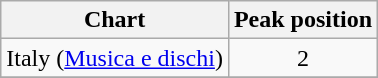<table class="wikitable sortable">
<tr>
<th align="left">Chart</th>
<th align="left">Peak position</th>
</tr>
<tr>
<td align="left">Italy (<a href='#'>Musica e dischi</a>)</td>
<td align="center">2</td>
</tr>
<tr>
</tr>
</table>
